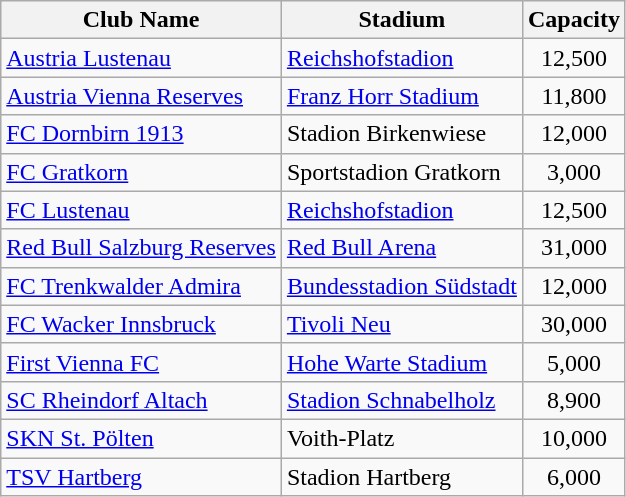<table class="wikitable">
<tr>
<th>Club Name</th>
<th>Stadium</th>
<th>Capacity</th>
</tr>
<tr>
<td><a href='#'>Austria Lustenau</a></td>
<td><a href='#'>Reichshofstadion</a></td>
<td align="center">12,500</td>
</tr>
<tr>
<td><a href='#'>Austria Vienna Reserves</a></td>
<td><a href='#'>Franz Horr Stadium</a></td>
<td align="center">11,800</td>
</tr>
<tr>
<td><a href='#'>FC Dornbirn 1913</a></td>
<td>Stadion Birkenwiese</td>
<td align="center">12,000</td>
</tr>
<tr>
<td><a href='#'>FC Gratkorn</a></td>
<td>Sportstadion Gratkorn</td>
<td align="center">3,000</td>
</tr>
<tr>
<td><a href='#'>FC Lustenau</a></td>
<td><a href='#'>Reichshofstadion</a></td>
<td align="center">12,500</td>
</tr>
<tr>
<td><a href='#'>Red Bull Salzburg Reserves</a></td>
<td><a href='#'>Red Bull Arena</a></td>
<td align="center">31,000</td>
</tr>
<tr>
<td><a href='#'>FC Trenkwalder Admira</a></td>
<td><a href='#'>Bundesstadion Südstadt</a></td>
<td align="center">12,000</td>
</tr>
<tr>
<td><a href='#'>FC Wacker Innsbruck</a></td>
<td><a href='#'>Tivoli Neu</a></td>
<td align="center">30,000</td>
</tr>
<tr>
<td><a href='#'>First Vienna FC</a></td>
<td><a href='#'>Hohe Warte Stadium</a></td>
<td align="center">5,000</td>
</tr>
<tr>
<td><a href='#'>SC Rheindorf Altach</a></td>
<td><a href='#'>Stadion Schnabelholz</a></td>
<td align="center">8,900</td>
</tr>
<tr>
<td><a href='#'>SKN St. Pölten</a></td>
<td>Voith-Platz</td>
<td align="center">10,000</td>
</tr>
<tr>
<td><a href='#'>TSV Hartberg</a></td>
<td>Stadion Hartberg</td>
<td align="center">6,000</td>
</tr>
</table>
